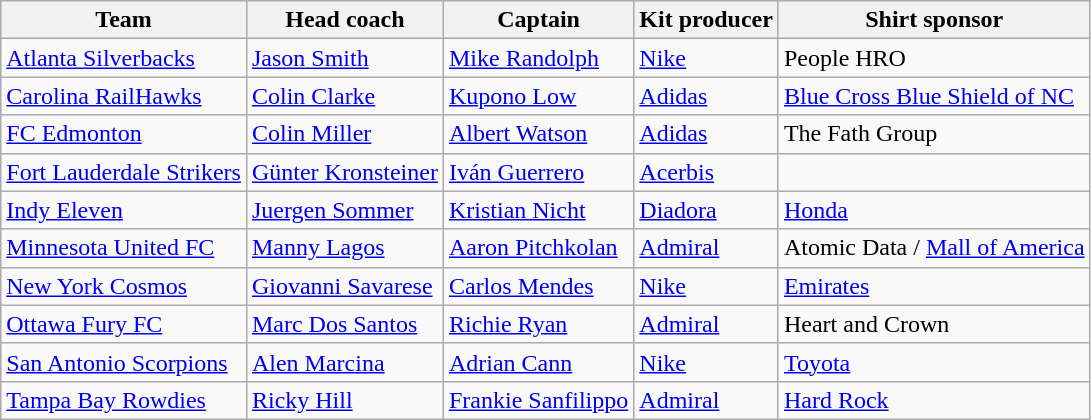<table class="wikitable sortable" style="text-align: left;">
<tr>
<th>Team</th>
<th>Head coach</th>
<th>Captain</th>
<th>Kit producer</th>
<th>Shirt sponsor</th>
</tr>
<tr>
<td><a href='#'>Atlanta Silverbacks</a></td>
<td> <a href='#'>Jason Smith</a></td>
<td> <a href='#'>Mike Randolph</a></td>
<td><a href='#'>Nike</a></td>
<td>People HRO</td>
</tr>
<tr>
<td><a href='#'>Carolina RailHawks</a></td>
<td> <a href='#'>Colin Clarke</a></td>
<td> <a href='#'>Kupono Low</a></td>
<td><a href='#'>Adidas</a></td>
<td><a href='#'>Blue Cross Blue Shield of NC</a></td>
</tr>
<tr>
<td><a href='#'>FC Edmonton</a></td>
<td> <a href='#'>Colin Miller</a></td>
<td> <a href='#'>Albert Watson</a></td>
<td><a href='#'>Adidas</a></td>
<td>The Fath Group</td>
</tr>
<tr>
<td><a href='#'>Fort Lauderdale Strikers</a></td>
<td> <a href='#'>Günter Kronsteiner</a></td>
<td> <a href='#'>Iván Guerrero</a></td>
<td><a href='#'>Acerbis</a></td>
<td></td>
</tr>
<tr>
<td><a href='#'>Indy Eleven</a></td>
<td> <a href='#'>Juergen Sommer</a></td>
<td> <a href='#'>Kristian Nicht</a></td>
<td><a href='#'>Diadora</a></td>
<td><a href='#'>Honda</a></td>
</tr>
<tr>
<td><a href='#'>Minnesota United FC</a></td>
<td> <a href='#'>Manny Lagos</a></td>
<td> <a href='#'>Aaron Pitchkolan</a></td>
<td><a href='#'>Admiral</a></td>
<td>Atomic Data / <a href='#'>Mall of America</a></td>
</tr>
<tr>
<td><a href='#'>New York Cosmos</a></td>
<td> <a href='#'>Giovanni Savarese</a></td>
<td> <a href='#'>Carlos Mendes</a></td>
<td><a href='#'>Nike</a></td>
<td><a href='#'>Emirates</a></td>
</tr>
<tr>
<td><a href='#'>Ottawa Fury FC</a></td>
<td> <a href='#'>Marc Dos Santos</a></td>
<td> <a href='#'>Richie Ryan</a></td>
<td><a href='#'>Admiral</a></td>
<td>Heart and Crown</td>
</tr>
<tr>
<td><a href='#'>San Antonio Scorpions</a></td>
<td> <a href='#'>Alen Marcina</a></td>
<td> <a href='#'>Adrian Cann</a></td>
<td><a href='#'>Nike</a></td>
<td><a href='#'>Toyota</a></td>
</tr>
<tr>
<td><a href='#'>Tampa Bay Rowdies</a></td>
<td> <a href='#'>Ricky Hill</a></td>
<td> <a href='#'>Frankie Sanfilippo</a></td>
<td><a href='#'>Admiral</a></td>
<td><a href='#'>Hard Rock</a></td>
</tr>
</table>
